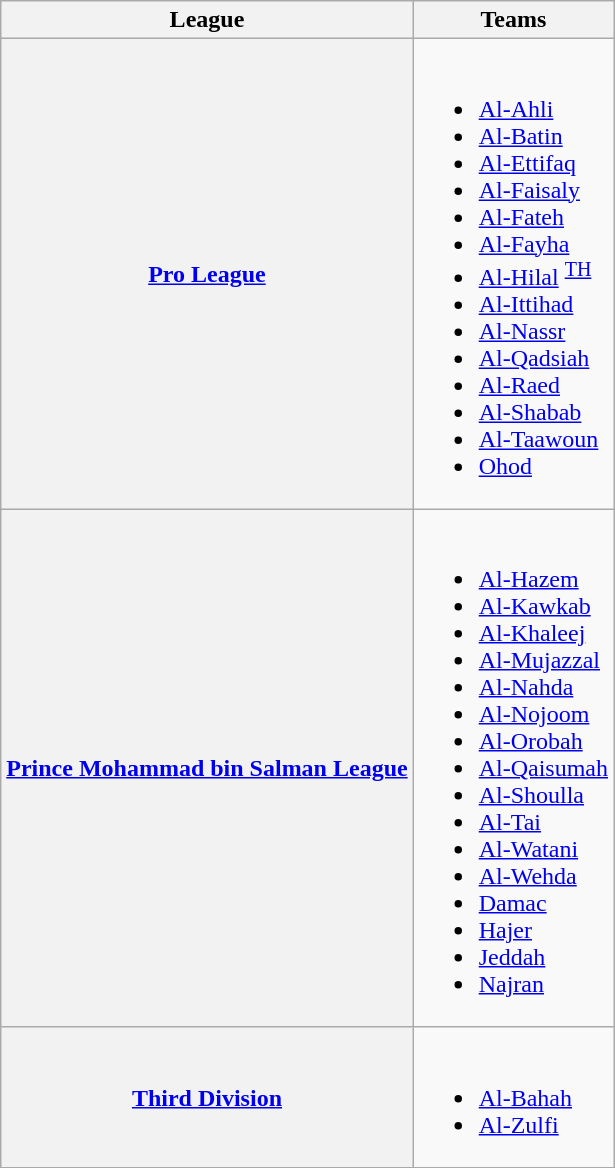<table class="wikitable">
<tr>
<th>League</th>
<th>Teams</th>
</tr>
<tr>
<th><a href='#'>Pro League</a></th>
<td valign=top><br><ul><li><a href='#'>Al-Ahli</a></li><li><a href='#'>Al-Batin</a></li><li><a href='#'>Al-Ettifaq</a></li><li><a href='#'>Al-Faisaly</a></li><li><a href='#'>Al-Fateh</a></li><li><a href='#'>Al-Fayha</a></li><li><a href='#'>Al-Hilal</a> <sup><a href='#'>TH</a></sup></li><li><a href='#'>Al-Ittihad</a></li><li><a href='#'>Al-Nassr</a></li><li><a href='#'>Al-Qadsiah</a></li><li><a href='#'>Al-Raed</a></li><li><a href='#'>Al-Shabab</a></li><li><a href='#'>Al-Taawoun</a></li><li><a href='#'>Ohod</a></li></ul></td>
</tr>
<tr>
<th><a href='#'>Prince Mohammad bin Salman League</a></th>
<td valign=top><br><ul><li><a href='#'>Al-Hazem</a></li><li><a href='#'>Al-Kawkab</a></li><li><a href='#'>Al-Khaleej</a></li><li><a href='#'>Al-Mujazzal</a></li><li><a href='#'>Al-Nahda</a></li><li><a href='#'>Al-Nojoom</a></li><li><a href='#'>Al-Orobah</a></li><li><a href='#'>Al-Qaisumah</a></li><li><a href='#'>Al-Shoulla</a></li><li><a href='#'>Al-Tai</a></li><li><a href='#'>Al-Watani</a></li><li><a href='#'>Al-Wehda</a></li><li><a href='#'>Damac</a></li><li><a href='#'>Hajer</a></li><li><a href='#'>Jeddah</a></li><li><a href='#'>Najran</a></li></ul></td>
</tr>
<tr>
<th><a href='#'>Third Division</a></th>
<td valign=top><br><ul><li><a href='#'>Al-Bahah</a></li><li><a href='#'>Al-Zulfi</a></li></ul></td>
</tr>
</table>
